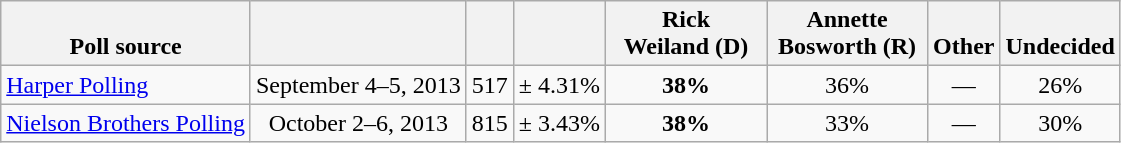<table class="wikitable" style="text-align:center">
<tr valign= bottom>
<th>Poll source</th>
<th></th>
<th></th>
<th></th>
<th style="width:100px;">Rick<br>Weiland (D)</th>
<th style="width:100px;">Annette<br>Bosworth (R)</th>
<th>Other</th>
<th>Undecided</th>
</tr>
<tr>
<td align=left><a href='#'>Harper Polling</a></td>
<td>September 4–5, 2013</td>
<td>517</td>
<td>± 4.31%</td>
<td><strong>38%</strong></td>
<td>36%</td>
<td>—</td>
<td>26%</td>
</tr>
<tr>
<td align=left><a href='#'>Nielson Brothers Polling</a></td>
<td>October 2–6, 2013</td>
<td>815</td>
<td>± 3.43%</td>
<td><strong>38%</strong></td>
<td>33%</td>
<td>—</td>
<td>30%</td>
</tr>
</table>
